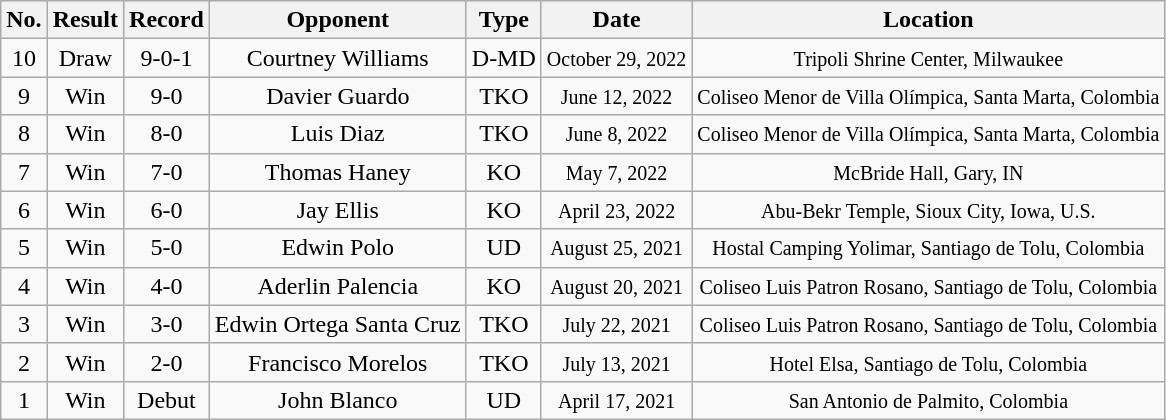<table class="wikitable"{|class="wikitable" style="text-align:center">
<tr>
<th>No.</th>
<th>Result</th>
<th>Record</th>
<th>Opponent</th>
<th>Type</th>
<th>Date</th>
<th>Location</th>
</tr>
<tr>
<td>10</td>
<td>Draw</td>
<td>9-0-1</td>
<td>Courtney Williams</td>
<td>D-MD</td>
<td><small>October 29, 2022</small></td>
<td><small>Tripoli Shrine Center, Milwaukee</small></td>
</tr>
<tr>
<td>9</td>
<td>Win</td>
<td>9-0</td>
<td>Davier Guardo</td>
<td>TKO</td>
<td><small>June 12, 2022</small></td>
<td><small>Coliseo Menor de Villa Olímpica, Santa Marta, Colombia</small></td>
</tr>
<tr>
<td>8</td>
<td>Win</td>
<td>8-0</td>
<td>Luis Diaz</td>
<td>TKO</td>
<td><small>June 8, 2022</small></td>
<td><small>Coliseo Menor de Villa Olímpica, Santa Marta, Colombia</small></td>
</tr>
<tr>
<td>7</td>
<td>Win</td>
<td>7-0</td>
<td>Thomas Haney</td>
<td>KO</td>
<td><small>May 7, 2022</small></td>
<td><small>McBride Hall, Gary, IN</small></td>
</tr>
<tr>
<td>6</td>
<td>Win</td>
<td>6-0</td>
<td>Jay Ellis</td>
<td>KO</td>
<td><small>April 23, 2022</small></td>
<td><small>Abu-Bekr Temple, Sioux City, Iowa, U.S.</small></td>
</tr>
<tr>
<td>5</td>
<td>Win</td>
<td>5-0</td>
<td>Edwin Polo</td>
<td>UD</td>
<td><small>August 25, 2021</small></td>
<td><small>Hostal Camping Yolimar, Santiago de Tolu, Colombia</small></td>
</tr>
<tr>
<td>4</td>
<td>Win</td>
<td>4-0</td>
<td>Aderlin Palencia</td>
<td>KO</td>
<td><small>August 20, 2021</small></td>
<td><small>Coliseo Luis Patron Rosano, Santiago de Tolu, Colombia</small></td>
</tr>
<tr>
<td>3</td>
<td>Win</td>
<td>3-0</td>
<td>Edwin Ortega Santa Cruz</td>
<td>TKO</td>
<td><small>July 22, 2021</small></td>
<td><small>Coliseo Luis Patron Rosano, Santiago de Tolu, Colombia</small></td>
</tr>
<tr>
<td>2</td>
<td>Win</td>
<td>2-0</td>
<td>Francisco Morelos</td>
<td>TKO</td>
<td><small>July 13, 2021</small></td>
<td><small>Hotel Elsa, Santiago de Tolu, Colombia</small></td>
</tr>
<tr>
<td>1</td>
<td>Win</td>
<td>Debut</td>
<td>John Blanco</td>
<td>UD</td>
<td><small>April 17, 2021</small></td>
<td><small>San Antonio de Palmito, Colombia</small></td>
</tr>
</table>
